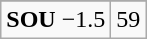<table class="wikitable">
<tr align="center">
</tr>
<tr align="center">
<td><strong>SOU</strong> −1.5</td>
<td>59</td>
</tr>
</table>
